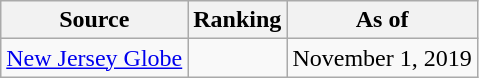<table class="wikitable" style="text-align:center">
<tr>
<th>Source</th>
<th>Ranking</th>
<th>As of</th>
</tr>
<tr>
<td align=left><a href='#'>New Jersey Globe</a></td>
<td></td>
<td>November 1, 2019</td>
</tr>
</table>
